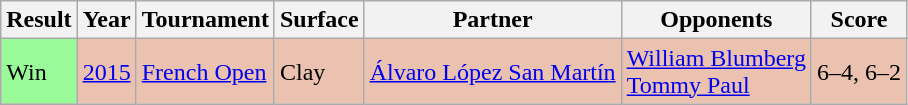<table class="wikitable">
<tr>
<th>Result</th>
<th>Year</th>
<th>Tournament</th>
<th>Surface</th>
<th>Partner</th>
<th>Opponents</th>
<th>Score</th>
</tr>
<tr style="background:#ebc2af;">
<td bgcolor=98fb98>Win</td>
<td><a href='#'>2015</a></td>
<td><a href='#'>French Open</a></td>
<td>Clay</td>
<td> <a href='#'>Álvaro López San Martín</a></td>
<td> <a href='#'>William Blumberg</a><br>  <a href='#'>Tommy Paul</a></td>
<td>6–4, 6–2</td>
</tr>
</table>
